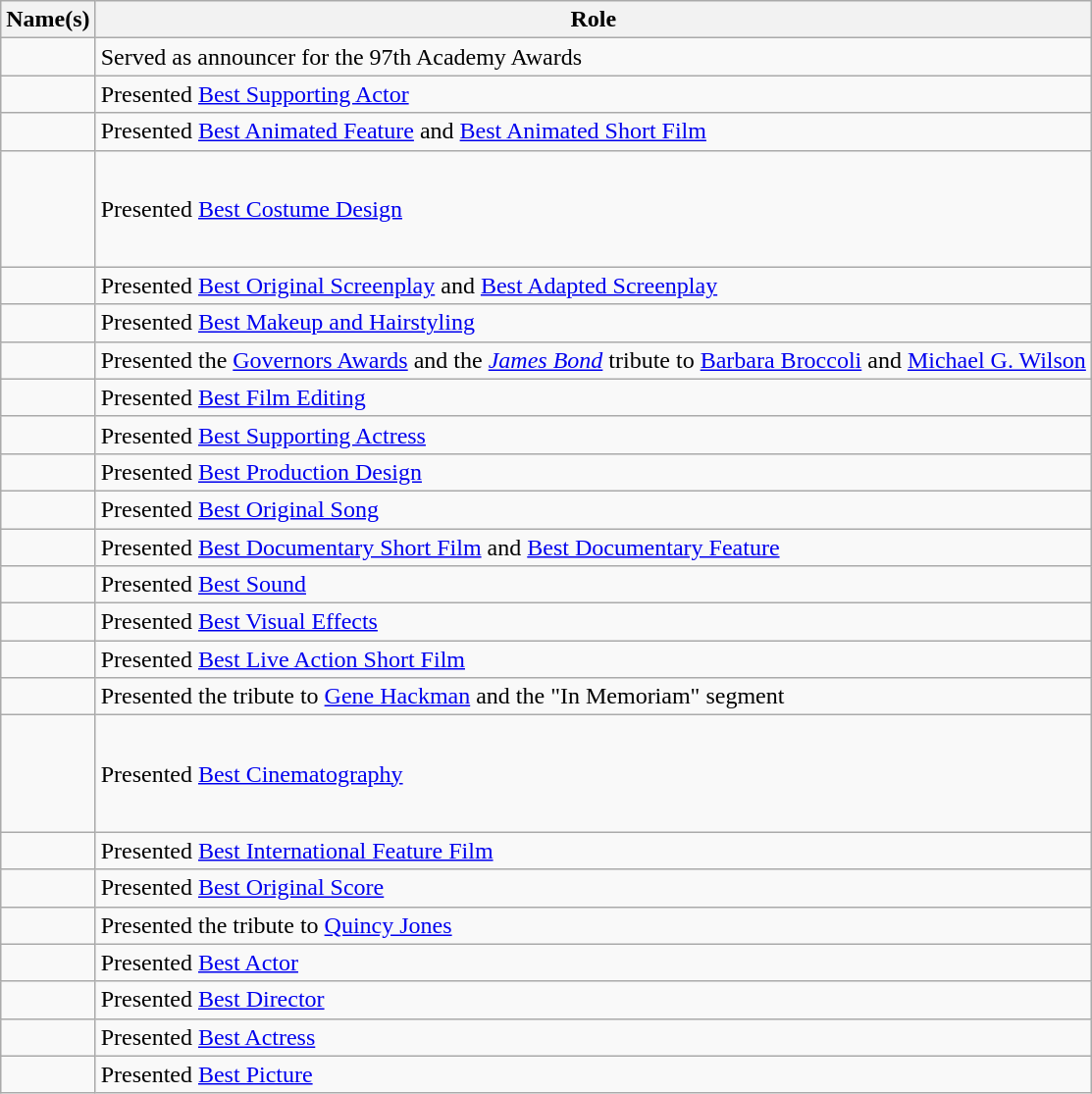<table class="wikitable plainrowheaders sortable">
<tr>
<th scope="col">Name(s)</th>
<th scope="col">Role</th>
</tr>
<tr>
<td scope="row"></td>
<td>Served as announcer for the 97th Academy Awards</td>
</tr>
<tr>
<td scope="row"></td>
<td>Presented <a href='#'>Best Supporting Actor</a></td>
</tr>
<tr>
<td scope="row"><br></td>
<td>Presented <a href='#'>Best Animated Feature</a> and <a href='#'>Best Animated Short Film</a></td>
</tr>
<tr>
<td scope="row"><br><br><br><br></td>
<td>Presented <a href='#'>Best Costume Design</a></td>
</tr>
<tr>
<td scope="row"></td>
<td>Presented <a href='#'>Best Original Screenplay</a> and <a href='#'>Best Adapted Screenplay</a></td>
</tr>
<tr>
<td scope="row"><br></td>
<td>Presented <a href='#'>Best Makeup and Hairstyling</a></td>
</tr>
<tr>
<td scope="row"></td>
<td>Presented the <a href='#'>Governors Awards</a> and the <em><a href='#'>James Bond</a></em> tribute to <a href='#'>Barbara Broccoli</a> and <a href='#'>Michael G. Wilson</a></td>
</tr>
<tr>
<td scope="row"></td>
<td>Presented <a href='#'>Best Film Editing</a></td>
</tr>
<tr>
<td scope="row"></td>
<td>Presented <a href='#'>Best Supporting Actress</a></td>
</tr>
<tr>
<td scope="row"></td>
<td>Presented <a href='#'>Best Production Design</a></td>
</tr>
<tr>
<td scope="row"></td>
<td>Presented <a href='#'>Best Original Song</a></td>
</tr>
<tr>
<td scope="row"><br></td>
<td>Presented <a href='#'>Best Documentary Short Film</a> and <a href='#'>Best Documentary Feature</a></td>
</tr>
<tr>
<td scope="row"><br></td>
<td>Presented <a href='#'>Best Sound</a></td>
</tr>
<tr>
<td scope="row"><br></td>
<td>Presented <a href='#'>Best Visual Effects</a></td>
</tr>
<tr>
<td scope="row"><br></td>
<td>Presented <a href='#'>Best Live Action Short Film</a></td>
</tr>
<tr>
<td scope="row"></td>
<td>Presented the tribute to <a href='#'>Gene Hackman</a> and the "In Memoriam" segment</td>
</tr>
<tr>
<td scope="row"><br><br><br><br></td>
<td>Presented <a href='#'>Best Cinematography</a></td>
</tr>
<tr>
<td scope="row"></td>
<td>Presented <a href='#'>Best International Feature Film</a></td>
</tr>
<tr>
<td scope="row"></td>
<td>Presented <a href='#'>Best Original Score</a></td>
</tr>
<tr>
<td scope="row"><br></td>
<td>Presented the tribute to <a href='#'>Quincy Jones</a></td>
</tr>
<tr>
<td scope="row"></td>
<td>Presented <a href='#'>Best Actor</a></td>
</tr>
<tr>
<td scope="row"></td>
<td>Presented <a href='#'>Best Director</a></td>
</tr>
<tr>
<td scope="row"></td>
<td>Presented <a href='#'>Best Actress</a></td>
</tr>
<tr>
<td scope="row"><br></td>
<td>Presented <a href='#'>Best Picture</a></td>
</tr>
</table>
